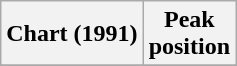<table class="wikitable sortable plainrowheaders" style="text-align:center">
<tr>
<th scope="col">Chart (1991)</th>
<th scope="col">Peak<br> position</th>
</tr>
<tr>
</tr>
</table>
